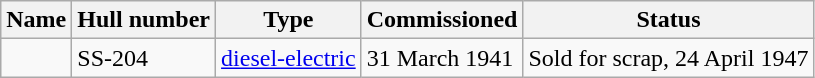<table class="wikitable">
<tr>
<th>Name</th>
<th>Hull number</th>
<th>Type</th>
<th>Commissioned</th>
<th>Status</th>
</tr>
<tr>
<td></td>
<td>SS-204</td>
<td><a href='#'>diesel-electric</a></td>
<td>31 March 1941</td>
<td>Sold for scrap, 24 April 1947</td>
</tr>
</table>
